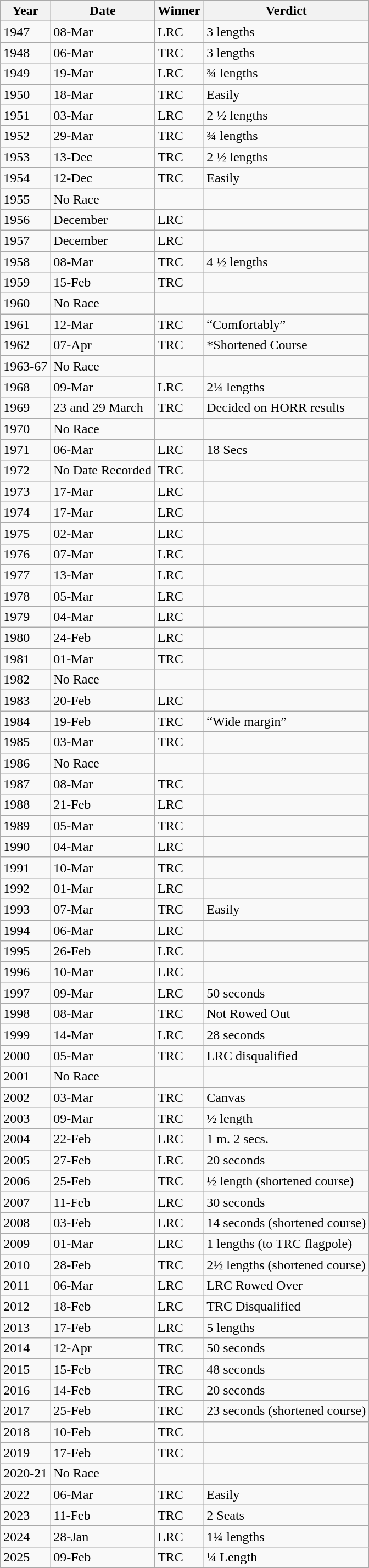<table class="wikitable">
<tr>
<th>Year</th>
<th>Date</th>
<th>Winner</th>
<th>Verdict</th>
</tr>
<tr>
<td>1947</td>
<td>08-Mar</td>
<td>LRC</td>
<td>3 lengths</td>
</tr>
<tr>
<td>1948</td>
<td>06-Mar</td>
<td>TRC</td>
<td>3 lengths</td>
</tr>
<tr>
<td>1949</td>
<td>19-Mar</td>
<td>LRC</td>
<td>¾ lengths</td>
</tr>
<tr>
<td>1950</td>
<td>18-Mar</td>
<td>TRC</td>
<td>Easily</td>
</tr>
<tr>
<td>1951</td>
<td>03-Mar</td>
<td>LRC</td>
<td>2 ½  lengths</td>
</tr>
<tr>
<td>1952</td>
<td>29-Mar</td>
<td>TRC</td>
<td>¾  lengths</td>
</tr>
<tr>
<td>1953</td>
<td>13-Dec</td>
<td>TRC</td>
<td>2 ½  lengths</td>
</tr>
<tr>
<td>1954</td>
<td>12-Dec</td>
<td>TRC</td>
<td>Easily</td>
</tr>
<tr>
<td>1955</td>
<td>No Race</td>
<td></td>
</tr>
<tr>
<td>1956</td>
<td>December</td>
<td>LRC</td>
<td></td>
</tr>
<tr>
<td>1957</td>
<td>December</td>
<td>LRC</td>
<td></td>
</tr>
<tr>
<td>1958</td>
<td>08-Mar</td>
<td>TRC</td>
<td>4 ½  lengths</td>
</tr>
<tr>
<td>1959</td>
<td>15-Feb</td>
<td>TRC</td>
<td 8 lengths></td>
</tr>
<tr>
<td>1960</td>
<td>No Race</td>
<td></td>
</tr>
<tr>
<td>1961</td>
<td>12-Mar</td>
<td>TRC</td>
<td>“Comfortably”</td>
</tr>
<tr>
<td>1962</td>
<td>07-Apr</td>
<td>TRC</td>
<td>*Shortened Course</td>
</tr>
<tr>
<td>1963-67</td>
<td>No Race</td>
<td></td>
</tr>
<tr>
<td>1968</td>
<td>09-Mar</td>
<td>LRC</td>
<td>2¼  lengths</td>
</tr>
<tr>
<td>1969</td>
<td>23 and 29 March</td>
<td>TRC</td>
<td>Decided on HORR results</td>
</tr>
<tr>
<td>1970</td>
<td>No Race</td>
<td></td>
</tr>
<tr>
<td>1971</td>
<td>06-Mar</td>
<td>LRC</td>
<td>18 Secs</td>
</tr>
<tr>
<td>1972</td>
<td>No Date Recorded</td>
<td>TRC</td>
<td></td>
</tr>
<tr>
<td>1973</td>
<td>17-Mar</td>
<td>LRC</td>
<td></td>
</tr>
<tr>
<td>1974</td>
<td>17-Mar</td>
<td>LRC</td>
<td></td>
</tr>
<tr>
<td>1975</td>
<td>02-Mar</td>
<td>LRC</td>
<td></td>
</tr>
<tr>
<td>1976</td>
<td>07-Mar</td>
<td>LRC</td>
<td></td>
</tr>
<tr>
<td>1977</td>
<td>13-Mar</td>
<td>LRC</td>
<td></td>
</tr>
<tr>
<td>1978</td>
<td>05-Mar</td>
<td>LRC</td>
<td></td>
</tr>
<tr>
<td>1979</td>
<td>04-Mar</td>
<td>LRC</td>
<td></td>
</tr>
<tr>
<td>1980</td>
<td>24-Feb</td>
<td>LRC</td>
<td></td>
</tr>
<tr>
<td>1981</td>
<td>01-Mar</td>
<td>TRC</td>
<td></td>
</tr>
<tr>
<td>1982</td>
<td>No Race</td>
<td></td>
<td></td>
</tr>
<tr>
<td>1983</td>
<td>20-Feb</td>
<td>LRC</td>
<td></td>
</tr>
<tr>
<td>1984</td>
<td>19-Feb</td>
<td>TRC</td>
<td>“Wide margin”</td>
</tr>
<tr>
<td>1985</td>
<td>03-Mar</td>
<td>TRC</td>
<td></td>
</tr>
<tr>
<td>1986</td>
<td>No Race</td>
<td></td>
<td></td>
</tr>
<tr>
<td>1987</td>
<td>08-Mar</td>
<td>TRC</td>
<td></td>
</tr>
<tr>
<td>1988</td>
<td>21-Feb</td>
<td>LRC</td>
<td></td>
</tr>
<tr>
<td>1989</td>
<td>05-Mar</td>
<td>TRC</td>
<td></td>
</tr>
<tr>
<td>1990</td>
<td>04-Mar</td>
<td>LRC</td>
<td></td>
</tr>
<tr>
<td>1991</td>
<td>10-Mar</td>
<td>TRC</td>
<td></td>
</tr>
<tr>
<td>1992</td>
<td>01-Mar</td>
<td>LRC</td>
<td></td>
</tr>
<tr>
<td>1993</td>
<td>07-Mar</td>
<td>TRC</td>
<td>Easily</td>
</tr>
<tr>
<td>1994</td>
<td>06-Mar</td>
<td>LRC</td>
<td></td>
</tr>
<tr>
<td>1995</td>
<td>26-Feb</td>
<td>LRC</td>
<td></td>
</tr>
<tr>
<td>1996</td>
<td>10-Mar</td>
<td>LRC</td>
<td></td>
</tr>
<tr>
<td>1997</td>
<td>09-Mar</td>
<td>LRC</td>
<td>50 seconds</td>
</tr>
<tr>
<td>1998</td>
<td>08-Mar</td>
<td>TRC</td>
<td>Not Rowed Out</td>
</tr>
<tr>
<td>1999</td>
<td>14-Mar</td>
<td>LRC</td>
<td>28 seconds</td>
</tr>
<tr>
<td>2000</td>
<td>05-Mar</td>
<td>TRC</td>
<td>LRC disqualified</td>
</tr>
<tr>
<td>2001</td>
<td>No Race</td>
<td></td>
<td></td>
</tr>
<tr>
<td>2002</td>
<td>03-Mar</td>
<td>TRC</td>
<td>Canvas</td>
</tr>
<tr>
<td>2003</td>
<td>09-Mar</td>
<td>TRC</td>
<td>½ length</td>
</tr>
<tr>
<td>2004</td>
<td>22-Feb</td>
<td>LRC</td>
<td>1 m. 2 secs.</td>
</tr>
<tr>
<td>2005</td>
<td>27-Feb</td>
<td>LRC</td>
<td>20 seconds</td>
</tr>
<tr>
<td>2006</td>
<td>25-Feb</td>
<td>TRC</td>
<td>½ length (shortened course)</td>
</tr>
<tr>
<td>2007</td>
<td>11-Feb</td>
<td>LRC</td>
<td>30 seconds</td>
</tr>
<tr>
<td>2008</td>
<td>03-Feb</td>
<td>LRC</td>
<td>14 seconds (shortened course)</td>
</tr>
<tr>
<td>2009</td>
<td>01-Mar</td>
<td>LRC</td>
<td>1 lengths  (to TRC flagpole)</td>
</tr>
<tr>
<td>2010</td>
<td>28-Feb</td>
<td>TRC</td>
<td>2½ lengths (shortened course)</td>
</tr>
<tr>
<td>2011</td>
<td>06-Mar</td>
<td>LRC</td>
<td>LRC Rowed Over</td>
</tr>
<tr>
<td>2012</td>
<td>18-Feb</td>
<td>LRC</td>
<td>TRC Disqualified</td>
</tr>
<tr>
<td>2013</td>
<td>17-Feb</td>
<td>LRC</td>
<td>5 lengths</td>
</tr>
<tr>
<td>2014</td>
<td>12-Apr</td>
<td>TRC</td>
<td>50 seconds</td>
</tr>
<tr>
<td>2015</td>
<td>15-Feb</td>
<td>TRC</td>
<td>48 seconds</td>
</tr>
<tr>
<td>2016</td>
<td>14-Feb</td>
<td>TRC</td>
<td>20 seconds</td>
</tr>
<tr>
<td>2017</td>
<td>25-Feb</td>
<td>TRC</td>
<td>23 seconds (shortened course)</td>
</tr>
<tr>
<td>2018</td>
<td>10-Feb</td>
<td>TRC</td>
<td></td>
</tr>
<tr>
<td>2019</td>
<td>17-Feb</td>
<td>TRC</td>
<td></td>
</tr>
<tr>
<td>2020-21</td>
<td>No Race</td>
<td></td>
<td></td>
</tr>
<tr>
<td>2022</td>
<td>06-Mar</td>
<td>TRC</td>
<td>Easily</td>
</tr>
<tr>
<td>2023</td>
<td>11-Feb</td>
<td>TRC</td>
<td>2 Seats</td>
</tr>
<tr>
<td>2024</td>
<td>28-Jan</td>
<td>LRC</td>
<td>1¼  lengths</td>
</tr>
<tr>
<td>2025</td>
<td>09-Feb</td>
<td>TRC</td>
<td>¼ Length</td>
</tr>
</table>
